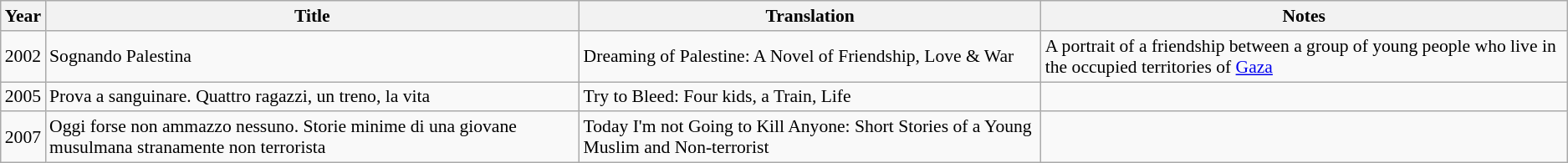<table class="wikitable" style="font-size: 90%;">
<tr>
<th>Year</th>
<th>Title</th>
<th>Translation</th>
<th>Notes</th>
</tr>
<tr>
<td>2002</td>
<td>Sognando Palestina</td>
<td>Dreaming of Palestine: A Novel of Friendship, Love & War</td>
<td>A portrait of a friendship between a group of young people who live in the occupied territories of <a href='#'>Gaza</a></td>
</tr>
<tr>
<td>2005</td>
<td>Prova a sanguinare. Quattro ragazzi, un treno, la vita</td>
<td>Try to Bleed: Four kids, a Train, Life</td>
<td></td>
</tr>
<tr>
<td>2007</td>
<td>Oggi forse non ammazzo nessuno. Storie minime di una giovane musulmana stranamente non terrorista</td>
<td>Today I'm not Going to Kill Anyone: Short Stories of a Young Muslim and Non-terrorist</td>
<td></td>
</tr>
</table>
